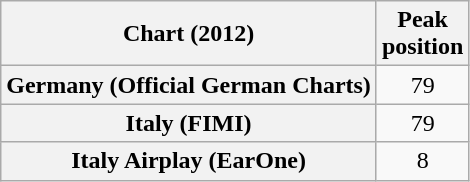<table class="wikitable plainrowheaders sortable">
<tr>
<th scope="col">Chart (2012)</th>
<th scope="col">Peak<br>position</th>
</tr>
<tr>
<th scope="row">Germany (Official German Charts)</th>
<td style="text-align:center;">79</td>
</tr>
<tr>
<th scope="row">Italy (FIMI)</th>
<td style="text-align:center;">79</td>
</tr>
<tr>
<th scope="row">Italy Airplay (EarOne)</th>
<td style="text-align:center;">8</td>
</tr>
</table>
